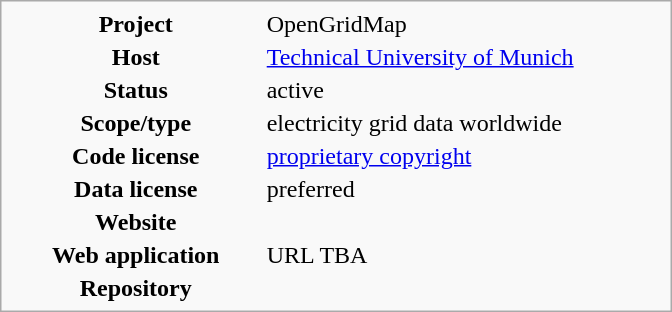<table class="infobox" style="width: 28em">
<tr>
<th style="width: 35%">Project</th>
<td style="width: 55%">OpenGridMap</td>
</tr>
<tr>
<th>Host</th>
<td><a href='#'>Technical University of Munich</a></td>
</tr>
<tr>
<th>Status</th>
<td>active</td>
</tr>
<tr>
<th>Scope/type</th>
<td>electricity grid data worldwide</td>
</tr>
<tr>
<th>Code license</th>
<td><a href='#'>proprietary copyright</a></td>
</tr>
<tr>
<th>Data license</th>
<td><a href='#'></a> preferred</td>
</tr>
<tr>
<th>Website</th>
<td></td>
</tr>
<tr>
<th>Web application</th>
<td>URL TBA</td>
</tr>
<tr>
<th>Repository</th>
<td></td>
</tr>
</table>
